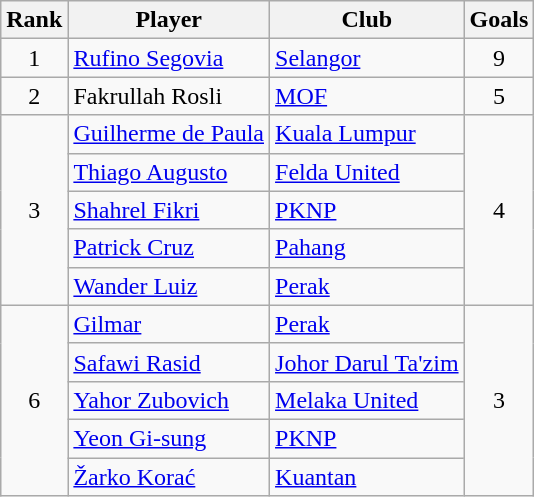<table class="wikitable sortable" style="text-align:center">
<tr>
<th>Rank</th>
<th>Player</th>
<th>Club</th>
<th>Goals</th>
</tr>
<tr>
<td>1</td>
<td align=left> <a href='#'>Rufino Segovia</a></td>
<td align=left><a href='#'>Selangor</a></td>
<td>9</td>
</tr>
<tr>
<td>2</td>
<td align=left> Fakrullah Rosli</td>
<td align=left><a href='#'>MOF</a></td>
<td>5</td>
</tr>
<tr>
<td rowspan="5">3</td>
<td align=left> <a href='#'>Guilherme de Paula</a></td>
<td align=left><a href='#'>Kuala Lumpur</a></td>
<td rowspan="5">4</td>
</tr>
<tr>
<td align=left> <a href='#'>Thiago Augusto</a></td>
<td align=left><a href='#'>Felda United</a></td>
</tr>
<tr>
<td align=left> <a href='#'>Shahrel Fikri</a></td>
<td align=left><a href='#'>PKNP</a></td>
</tr>
<tr>
<td align=left> <a href='#'>Patrick Cruz</a></td>
<td align=left><a href='#'>Pahang</a></td>
</tr>
<tr>
<td align=left> <a href='#'>Wander Luiz</a></td>
<td align=left><a href='#'>Perak</a></td>
</tr>
<tr>
<td rowspan="5">6</td>
<td align=left> <a href='#'>Gilmar</a></td>
<td align=left><a href='#'>Perak</a></td>
<td rowspan="5">3</td>
</tr>
<tr>
<td align=left> <a href='#'>Safawi Rasid</a></td>
<td align=left><a href='#'>Johor Darul Ta'zim</a></td>
</tr>
<tr>
<td align=left> <a href='#'>Yahor Zubovich</a></td>
<td align=left><a href='#'>Melaka United</a></td>
</tr>
<tr>
<td align=left> <a href='#'>Yeon Gi-sung</a></td>
<td align=left><a href='#'>PKNP</a></td>
</tr>
<tr>
<td align=left> <a href='#'>Žarko Korać</a></td>
<td align=left><a href='#'>Kuantan</a></td>
</tr>
</table>
